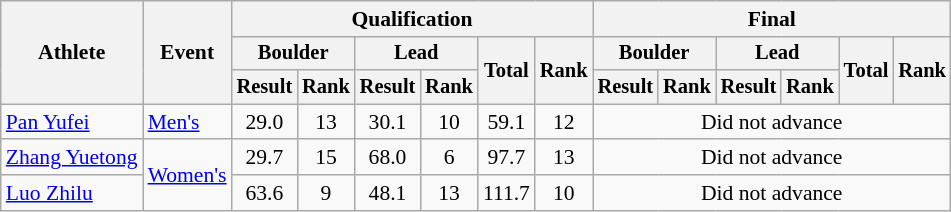<table class=wikitable style=font-size:90%;text-align:center>
<tr>
<th rowspan="3">Athlete</th>
<th rowspan="3">Event</th>
<th colspan="6">Qualification</th>
<th colspan="6">Final</th>
</tr>
<tr style="font-size: 95%">
<th colspan="2">Boulder</th>
<th colspan="2">Lead</th>
<th rowspan="2">Total</th>
<th rowspan="2">Rank</th>
<th colspan="2">Boulder</th>
<th colspan="2">Lead</th>
<th rowspan="2">Total</th>
<th rowspan="2">Rank</th>
</tr>
<tr style="font-size: 95%">
<th>Result</th>
<th>Rank</th>
<th>Result</th>
<th>Rank</th>
<th>Result</th>
<th>Rank</th>
<th>Result</th>
<th>Rank</th>
</tr>
<tr>
<td align=left><a href='#'>Pan Yufei</a></td>
<td align=left><a href='#'>Men's</a></td>
<td>29.0</td>
<td>13</td>
<td>30.1</td>
<td>10</td>
<td>59.1</td>
<td>12</td>
<td colspan=6>Did not advance</td>
</tr>
<tr>
<td align=left><a href='#'>Zhang Yuetong</a></td>
<td align=left rowspan=2><a href='#'>Women's</a></td>
<td>29.7</td>
<td>15</td>
<td>68.0</td>
<td>6</td>
<td>97.7</td>
<td>13</td>
<td colspan=6>Did not advance</td>
</tr>
<tr>
<td align=left><a href='#'>Luo Zhilu</a></td>
<td>63.6</td>
<td>9</td>
<td>48.1</td>
<td>13</td>
<td>111.7</td>
<td>10</td>
<td colspan=6>Did not advance</td>
</tr>
</table>
